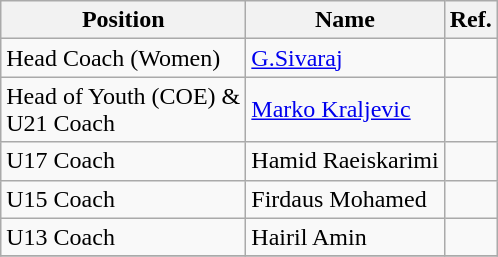<table class="wikitable">
<tr>
<th>Position</th>
<th>Name</th>
<th>Ref.</th>
</tr>
<tr>
<td>Head Coach (Women)</td>
<td> <a href='#'>G.Sivaraj</a></td>
<td></td>
</tr>
<tr>
<td>Head of Youth (COE) & <br> U21 Coach</td>
<td><a href='#'>Marko Kraljevic</a></td>
<td></td>
</tr>
<tr>
<td>U17 Coach</td>
<td> Hamid Raeiskarimi</td>
<td></td>
</tr>
<tr>
<td>U15 Coach</td>
<td> Firdaus Mohamed</td>
<td></td>
</tr>
<tr>
<td>U13 Coach</td>
<td> Hairil Amin</td>
<td></td>
</tr>
<tr>
</tr>
</table>
